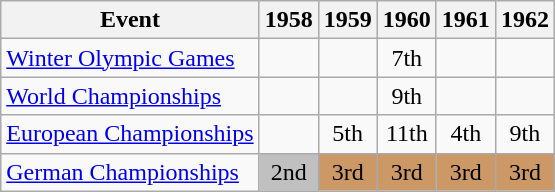<table class="wikitable">
<tr>
<th>Event</th>
<th>1958</th>
<th>1959</th>
<th>1960</th>
<th>1961</th>
<th>1962</th>
</tr>
<tr>
<td><a href='#'>Winter Olympic Games</a></td>
<td></td>
<td></td>
<td align="center">7th</td>
<td></td>
<td></td>
</tr>
<tr>
<td><a href='#'>World Championships</a></td>
<td></td>
<td></td>
<td align="center">9th</td>
<td></td>
<td></td>
</tr>
<tr>
<td><a href='#'>European Championships</a></td>
<td></td>
<td align="center">5th</td>
<td align="center">11th</td>
<td align="center">4th</td>
<td align="center">9th</td>
</tr>
<tr>
<td><a href='#'>German Championships</a></td>
<td align="center" bgcolor="silver">2nd</td>
<td align="center" bgcolor="cc9966">3rd</td>
<td align="center" bgcolor="cc9966">3rd</td>
<td align="center" bgcolor="cc9966">3rd</td>
<td align="center" bgcolor="cc9966">3rd</td>
</tr>
</table>
